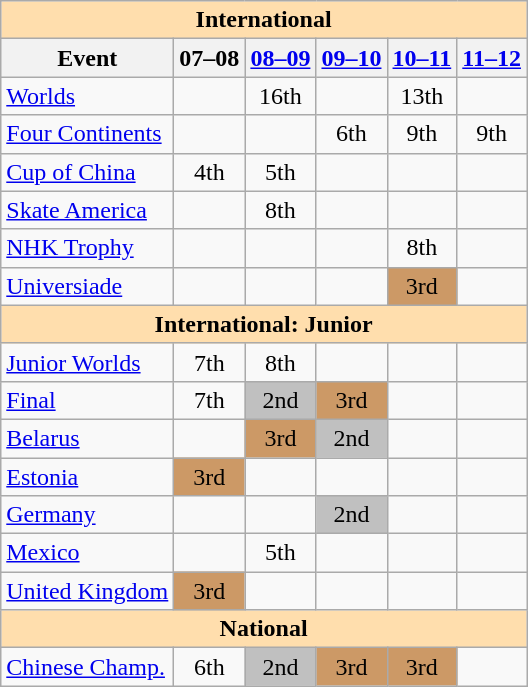<table class="wikitable" style="text-align:center">
<tr>
<th style="background-color: #ffdead; " colspan=6 align=center>International</th>
</tr>
<tr>
<th>Event</th>
<th>07–08</th>
<th><a href='#'>08–09</a></th>
<th><a href='#'>09–10</a></th>
<th><a href='#'>10–11</a></th>
<th><a href='#'>11–12</a></th>
</tr>
<tr>
<td align=left><a href='#'>Worlds</a></td>
<td></td>
<td>16th</td>
<td></td>
<td>13th</td>
<td></td>
</tr>
<tr>
<td align=left><a href='#'>Four Continents</a></td>
<td></td>
<td></td>
<td>6th</td>
<td>9th</td>
<td>9th</td>
</tr>
<tr>
<td align=left> <a href='#'>Cup of China</a></td>
<td>4th</td>
<td>5th</td>
<td></td>
<td></td>
<td></td>
</tr>
<tr>
<td align=left> <a href='#'>Skate America</a></td>
<td></td>
<td>8th</td>
<td></td>
<td></td>
<td></td>
</tr>
<tr>
<td align=left> <a href='#'>NHK Trophy</a></td>
<td></td>
<td></td>
<td></td>
<td>8th</td>
<td></td>
</tr>
<tr>
<td align=left><a href='#'>Universiade</a></td>
<td></td>
<td></td>
<td></td>
<td bgcolor=cc9966>3rd</td>
<td></td>
</tr>
<tr>
<th style="background-color: #ffdead; " colspan=6 align=center>International: Junior</th>
</tr>
<tr>
<td align=left><a href='#'>Junior Worlds</a></td>
<td>7th</td>
<td>8th</td>
<td></td>
<td></td>
<td></td>
</tr>
<tr>
<td align=left> <a href='#'>Final</a></td>
<td>7th</td>
<td bgcolor=silver>2nd</td>
<td bgcolor=cc9966>3rd</td>
<td></td>
<td></td>
</tr>
<tr>
<td align=left> <a href='#'>Belarus</a></td>
<td></td>
<td bgcolor=cc9966>3rd</td>
<td bgcolor=silver>2nd</td>
<td></td>
<td></td>
</tr>
<tr>
<td align=left> <a href='#'>Estonia</a></td>
<td bgcolor=cc9966>3rd</td>
<td></td>
<td></td>
<td></td>
<td></td>
</tr>
<tr>
<td align=left> <a href='#'>Germany</a></td>
<td></td>
<td></td>
<td bgcolor=silver>2nd</td>
<td></td>
<td></td>
</tr>
<tr>
<td align=left> <a href='#'>Mexico</a></td>
<td></td>
<td>5th</td>
<td></td>
<td></td>
<td></td>
</tr>
<tr>
<td align=left> <a href='#'>United Kingdom</a></td>
<td bgcolor=cc9966>3rd</td>
<td></td>
<td></td>
<td></td>
<td></td>
</tr>
<tr>
<th style="background-color: #ffdead; " colspan=6 align=center>National</th>
</tr>
<tr>
<td align=left><a href='#'>Chinese Champ.</a></td>
<td>6th</td>
<td bgcolor=silver>2nd</td>
<td bgcolor=cc9966>3rd</td>
<td bgcolor=cc9966>3rd</td>
<td></td>
</tr>
</table>
